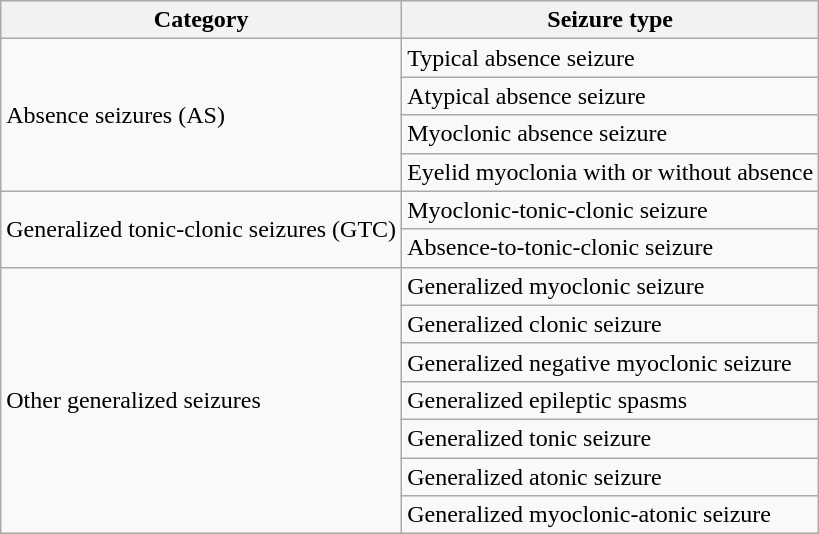<table class="wikitable">
<tr>
<th>Category</th>
<th>Seizure type</th>
</tr>
<tr>
<td rowspan="4">Absence seizures (AS)</td>
<td>Typical absence seizure</td>
</tr>
<tr>
<td>Atypical absence seizure</td>
</tr>
<tr>
<td>Myoclonic absence seizure</td>
</tr>
<tr>
<td>Eyelid myoclonia with or without absence</td>
</tr>
<tr>
<td rowspan="2">Generalized tonic-clonic seizures (GTC)</td>
<td>Myoclonic-tonic-clonic seizure</td>
</tr>
<tr>
<td>Absence-to-tonic-clonic seizure</td>
</tr>
<tr>
<td rowspan="7">Other generalized seizures</td>
<td>Generalized myoclonic seizure</td>
</tr>
<tr>
<td>Generalized clonic seizure</td>
</tr>
<tr>
<td>Generalized negative myoclonic seizure</td>
</tr>
<tr>
<td>Generalized epileptic spasms</td>
</tr>
<tr>
<td>Generalized tonic seizure</td>
</tr>
<tr>
<td>Generalized atonic seizure</td>
</tr>
<tr>
<td>Generalized myoclonic-atonic seizure</td>
</tr>
</table>
